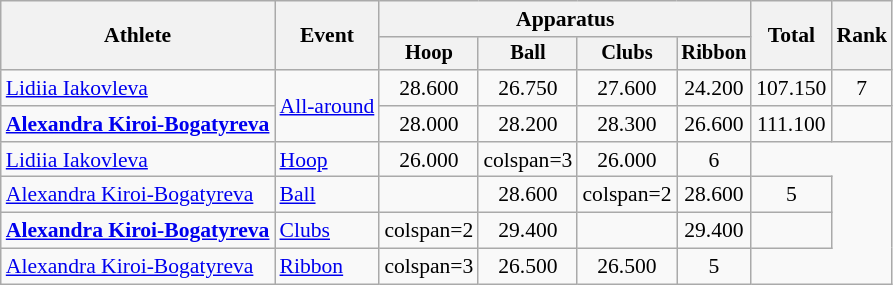<table class=wikitable style=font-size:90%;text-align:center>
<tr>
<th rowspan=2>Athlete</th>
<th rowspan=2>Event</th>
<th colspan=4>Apparatus</th>
<th rowspan=2>Total</th>
<th rowspan=2>Rank</th>
</tr>
<tr style=font-size:95%>
<th>Hoop</th>
<th>Ball</th>
<th>Clubs</th>
<th>Ribbon</th>
</tr>
<tr>
<td align=left><a href='#'>Lidiia Iakovleva</a></td>
<td align=left rowspan=2><a href='#'>All-around</a></td>
<td>28.600</td>
<td>26.750</td>
<td>27.600</td>
<td>24.200</td>
<td>107.150</td>
<td>7</td>
</tr>
<tr>
<td align=left><strong><a href='#'>Alexandra Kiroi-Bogatyreva</a></strong></td>
<td>28.000</td>
<td>28.200</td>
<td>28.300</td>
<td>26.600</td>
<td>111.100</td>
<td></td>
</tr>
<tr>
<td align=left><a href='#'>Lidiia Iakovleva</a></td>
<td align=left><a href='#'>Hoop</a></td>
<td>26.000</td>
<td>colspan=3 </td>
<td>26.000</td>
<td>6</td>
</tr>
<tr>
<td align=left><a href='#'>Alexandra Kiroi-Bogatyreva</a></td>
<td align=left><a href='#'>Ball</a></td>
<td></td>
<td>28.600</td>
<td>colspan=2 </td>
<td>28.600</td>
<td>5</td>
</tr>
<tr>
<td align=left><strong><a href='#'>Alexandra Kiroi-Bogatyreva</a></strong></td>
<td align=left><a href='#'>Clubs</a></td>
<td>colspan=2 </td>
<td>29.400</td>
<td></td>
<td>29.400</td>
<td></td>
</tr>
<tr>
<td align=left><a href='#'>Alexandra Kiroi-Bogatyreva</a></td>
<td align=left><a href='#'>Ribbon</a></td>
<td>colspan=3 </td>
<td>26.500</td>
<td>26.500</td>
<td>5</td>
</tr>
</table>
